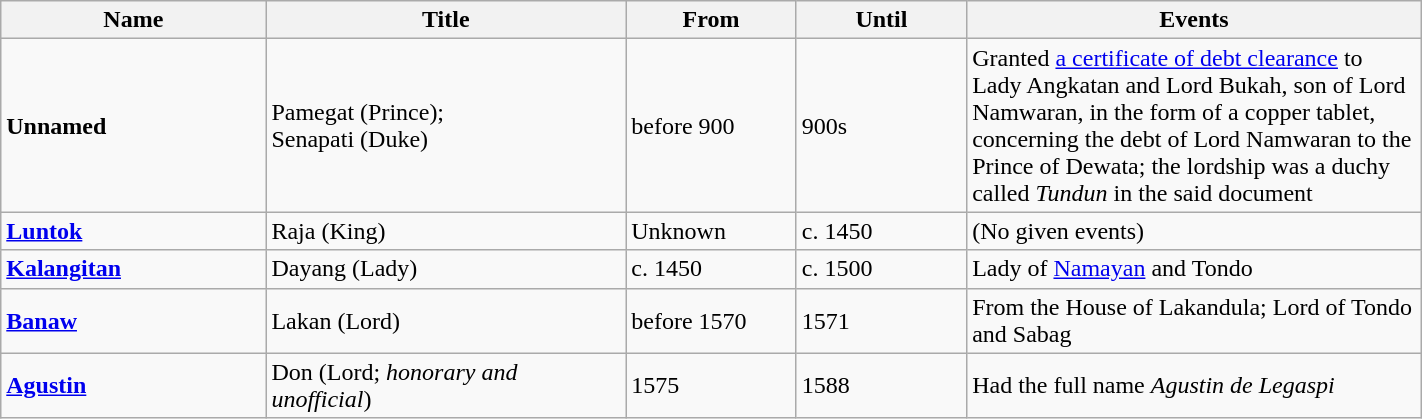<table width=75% class="wikitable">
<tr>
<th width=14%>Name</th>
<th width=19%>Title</th>
<th width=9%>From</th>
<th width=9%>Until</th>
<th width=24%>Events</th>
</tr>
<tr>
<td><strong>Unnamed</strong></td>
<td>Pamegat (Prince);<br>Senapati (Duke)</td>
<td>before 900</td>
<td>900s</td>
<td>Granted <a href='#'>a certificate of debt clearance</a> to Lady Angkatan and Lord Bukah, son of Lord Namwaran, in the form of a copper tablet, concerning the debt of Lord Namwaran to the Prince of Dewata; the lordship was a duchy called <em>Tundun</em> in the said document</td>
</tr>
<tr>
<td><strong><a href='#'>Luntok</a></strong></td>
<td>Raja (King)</td>
<td>Unknown</td>
<td>c. 1450</td>
<td>(No given events)</td>
</tr>
<tr>
<td><strong><a href='#'>Kalangitan</a></strong></td>
<td>Dayang (Lady)</td>
<td>c. 1450</td>
<td>c. 1500</td>
<td>Lady of <a href='#'>Namayan</a> and Tondo</td>
</tr>
<tr>
<td><strong><a href='#'>Banaw</a></strong></td>
<td>Lakan (Lord)</td>
<td>before 1570</td>
<td>1571</td>
<td>From the House of Lakandula; Lord of Tondo and Sabag</td>
</tr>
<tr>
<td><strong><a href='#'>Agustin</a></strong></td>
<td>Don (Lord; <em>honorary and unofficial</em>)</td>
<td>1575</td>
<td>1588</td>
<td>Had the full name <em>Agustin de Legaspi</em></td>
</tr>
</table>
